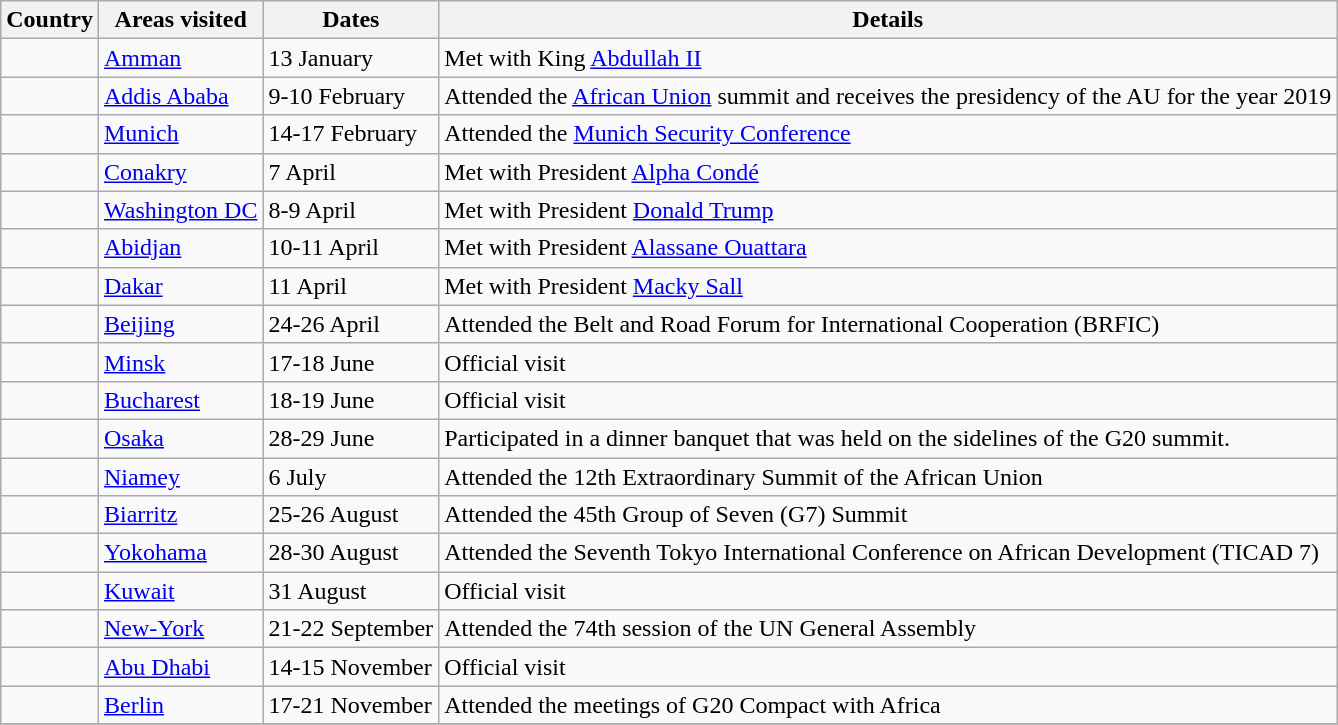<table class="wikitable sortable">
<tr>
<th>Country</th>
<th>Areas visited</th>
<th>Dates</th>
<th class="unsortable">Details</th>
</tr>
<tr>
<td></td>
<td><a href='#'>Amman</a></td>
<td>13 January</td>
<td>Met with King <a href='#'>Abdullah II </a></td>
</tr>
<tr>
<td></td>
<td><a href='#'>Addis Ababa</a></td>
<td>9-10 February</td>
<td>Attended the <a href='#'>African Union</a> summit and receives the presidency of the AU for the year 2019</td>
</tr>
<tr>
<td></td>
<td><a href='#'>Munich</a></td>
<td>14-17 February</td>
<td>Attended the <a href='#'>Munich Security Conference</a></td>
</tr>
<tr>
<td></td>
<td><a href='#'>Conakry</a></td>
<td>7 April</td>
<td>Met with President <a href='#'>Alpha Condé</a></td>
</tr>
<tr>
<td></td>
<td><a href='#'>Washington DC</a></td>
<td>8-9 April</td>
<td>Met with President <a href='#'>Donald Trump</a></td>
</tr>
<tr>
<td></td>
<td><a href='#'>Abidjan</a></td>
<td>10-11 April</td>
<td>Met with President <a href='#'>Alassane Ouattara</a></td>
</tr>
<tr>
<td></td>
<td><a href='#'>Dakar</a></td>
<td>11 April</td>
<td>Met with President <a href='#'>Macky Sall</a></td>
</tr>
<tr>
<td></td>
<td><a href='#'>Beijing</a></td>
<td>24-26 April</td>
<td>Attended the Belt and Road Forum for International Cooperation (BRFIC)</td>
</tr>
<tr>
<td></td>
<td><a href='#'>Minsk</a></td>
<td>17-18 June</td>
<td>Official visit</td>
</tr>
<tr>
<td></td>
<td><a href='#'>Bucharest</a></td>
<td>18-19 June</td>
<td>Official visit</td>
</tr>
<tr>
<td></td>
<td><a href='#'>Osaka</a></td>
<td>28-29 June</td>
<td>Participated in a dinner banquet that was held on the sidelines of the G20 summit.</td>
</tr>
<tr>
<td></td>
<td><a href='#'>Niamey</a></td>
<td>6 July</td>
<td>Attended the 12th Extraordinary Summit of the African Union</td>
</tr>
<tr>
<td></td>
<td><a href='#'>Biarritz</a></td>
<td>25-26 August</td>
<td>Attended the 45th Group of Seven (G7) Summit</td>
</tr>
<tr>
<td></td>
<td><a href='#'>Yokohama</a></td>
<td>28-30 August</td>
<td>Attended the Seventh Tokyo International Conference on African Development (TICAD 7)</td>
</tr>
<tr>
<td></td>
<td><a href='#'>Kuwait</a></td>
<td>31 August</td>
<td>Official visit</td>
</tr>
<tr>
<td></td>
<td><a href='#'>New-York</a></td>
<td>21-22 September</td>
<td>Attended the 74th session of the UN General Assembly</td>
</tr>
<tr>
<td></td>
<td><a href='#'>Abu Dhabi</a></td>
<td>14-15 November</td>
<td>Official visit</td>
</tr>
<tr>
<td></td>
<td><a href='#'>Berlin</a></td>
<td>17-21 November</td>
<td>Attended the meetings of G20 Compact with Africa</td>
</tr>
<tr>
</tr>
</table>
